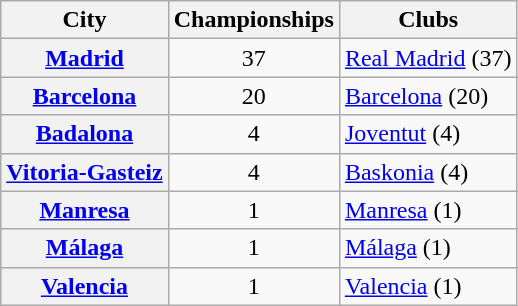<table class="wikitable sortable plainrowheaders">
<tr>
<th scope="col">City</th>
<th scope="col">Championships</th>
<th scope="col" class="unsortable">Clubs</th>
</tr>
<tr>
<th scope="row"><a href='#'>Madrid</a></th>
<td style="text-align:center;">37</td>
<td><a href='#'>Real Madrid</a> (37)</td>
</tr>
<tr>
<th scope="row"><a href='#'>Barcelona</a></th>
<td style="text-align:center;">20</td>
<td><a href='#'>Barcelona</a> (20)</td>
</tr>
<tr>
<th scope="row"><a href='#'>Badalona</a></th>
<td style="text-align:center;">4</td>
<td><a href='#'>Joventut</a> (4)</td>
</tr>
<tr>
<th scope="row"><a href='#'>Vitoria-Gasteiz</a></th>
<td style="text-align:center;">4</td>
<td><a href='#'>Baskonia</a> (4)</td>
</tr>
<tr>
<th scope="row"><a href='#'>Manresa</a></th>
<td style="text-align:center;">1</td>
<td><a href='#'>Manresa</a> (1)</td>
</tr>
<tr>
<th scope="row"><a href='#'>Málaga</a></th>
<td style="text-align:center;">1</td>
<td><a href='#'>Málaga</a> (1)</td>
</tr>
<tr>
<th scope="row"><a href='#'>Valencia</a></th>
<td style="text-align:center;">1</td>
<td><a href='#'>Valencia</a> (1)</td>
</tr>
</table>
